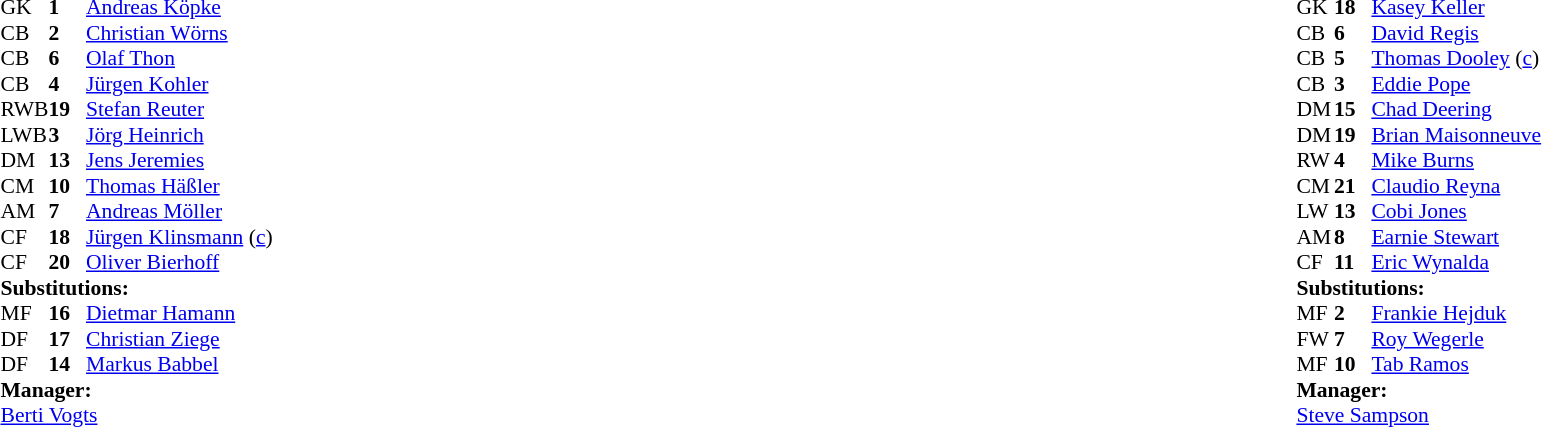<table width="100%">
<tr>
<td valign="top" width="50%"><br><table style="font-size: 90%" cellspacing="0" cellpadding="0">
<tr>
<th width="25"></th>
<th width="25"></th>
</tr>
<tr>
<td>GK</td>
<td><strong>1</strong></td>
<td><a href='#'>Andreas Köpke</a></td>
</tr>
<tr>
<td>CB</td>
<td><strong>2</strong></td>
<td><a href='#'>Christian Wörns</a></td>
</tr>
<tr>
<td>CB</td>
<td><strong>6</strong></td>
<td><a href='#'>Olaf Thon</a></td>
</tr>
<tr>
<td>CB</td>
<td><strong>4</strong></td>
<td><a href='#'>Jürgen Kohler</a></td>
</tr>
<tr>
<td>RWB</td>
<td><strong>19</strong></td>
<td><a href='#'>Stefan Reuter</a></td>
<td></td>
<td></td>
</tr>
<tr>
<td>LWB</td>
<td><strong>3</strong></td>
<td><a href='#'>Jörg Heinrich</a></td>
<td></td>
</tr>
<tr>
<td>DM</td>
<td><strong>13</strong></td>
<td><a href='#'>Jens Jeremies</a></td>
<td></td>
</tr>
<tr>
<td>CM</td>
<td><strong>10</strong></td>
<td><a href='#'>Thomas Häßler</a></td>
<td></td>
<td></td>
</tr>
<tr>
<td>AM</td>
<td><strong>7</strong></td>
<td><a href='#'>Andreas Möller</a></td>
<td></td>
<td></td>
</tr>
<tr>
<td>CF</td>
<td><strong>18</strong></td>
<td><a href='#'>Jürgen Klinsmann</a> (<a href='#'>c</a>)</td>
</tr>
<tr>
<td>CF</td>
<td><strong>20</strong></td>
<td><a href='#'>Oliver Bierhoff</a></td>
</tr>
<tr>
<td colspan=3><strong>Substitutions:</strong></td>
</tr>
<tr>
<td>MF</td>
<td><strong>16</strong></td>
<td><a href='#'>Dietmar Hamann</a></td>
<td></td>
<td></td>
</tr>
<tr>
<td>DF</td>
<td><strong>17</strong></td>
<td><a href='#'>Christian Ziege</a></td>
<td></td>
<td></td>
</tr>
<tr>
<td>DF</td>
<td><strong>14</strong></td>
<td><a href='#'>Markus Babbel</a></td>
<td></td>
<td></td>
</tr>
<tr>
<td colspan=3><strong>Manager:</strong></td>
</tr>
<tr>
<td colspan="4"><a href='#'>Berti Vogts</a></td>
</tr>
</table>
</td>
<td valign="top"></td>
<td valign="top" width="50%"><br><table style="font-size: 90%" cellspacing="0" cellpadding="0" align="center">
<tr>
<th width="25"></th>
<th width="25"></th>
</tr>
<tr>
<td>GK</td>
<td><strong>18</strong></td>
<td><a href='#'>Kasey Keller</a></td>
</tr>
<tr>
<td>CB</td>
<td><strong>6</strong></td>
<td><a href='#'>David Regis</a></td>
</tr>
<tr>
<td>CB</td>
<td><strong>5</strong></td>
<td><a href='#'>Thomas Dooley</a> (<a href='#'>c</a>)</td>
</tr>
<tr>
<td>CB</td>
<td><strong>3</strong></td>
<td><a href='#'>Eddie Pope</a></td>
<td></td>
</tr>
<tr>
<td>DM</td>
<td><strong>15</strong></td>
<td><a href='#'>Chad Deering</a></td>
<td></td>
<td></td>
</tr>
<tr>
<td>DM</td>
<td><strong>19</strong></td>
<td><a href='#'>Brian Maisonneuve</a></td>
</tr>
<tr>
<td>RW</td>
<td><strong>4</strong></td>
<td><a href='#'>Mike Burns</a></td>
<td></td>
<td></td>
</tr>
<tr>
<td>CM</td>
<td><strong>21</strong></td>
<td><a href='#'>Claudio Reyna</a></td>
</tr>
<tr>
<td>LW</td>
<td><strong>13</strong></td>
<td><a href='#'>Cobi Jones</a></td>
</tr>
<tr>
<td>AM</td>
<td><strong>8</strong></td>
<td><a href='#'>Earnie Stewart</a></td>
</tr>
<tr>
<td>CF</td>
<td><strong>11</strong></td>
<td><a href='#'>Eric Wynalda</a></td>
<td></td>
<td></td>
</tr>
<tr>
<td colspan=3><strong>Substitutions:</strong></td>
</tr>
<tr>
<td>MF</td>
<td><strong>2</strong></td>
<td><a href='#'>Frankie Hejduk</a></td>
<td></td>
<td></td>
</tr>
<tr>
<td>FW</td>
<td><strong>7</strong></td>
<td><a href='#'>Roy Wegerle</a></td>
<td></td>
<td></td>
</tr>
<tr>
<td>MF</td>
<td><strong>10</strong></td>
<td><a href='#'>Tab Ramos</a></td>
<td></td>
<td></td>
</tr>
<tr>
<td colspan=3><strong>Manager:</strong></td>
</tr>
<tr>
<td colspan="4"><a href='#'>Steve Sampson</a></td>
</tr>
</table>
</td>
</tr>
</table>
